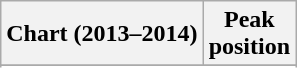<table class="wikitable sortable plainrowheaders" style="text-align:center">
<tr>
<th>Chart (2013–2014)</th>
<th>Peak<br>position</th>
</tr>
<tr>
</tr>
<tr>
</tr>
</table>
